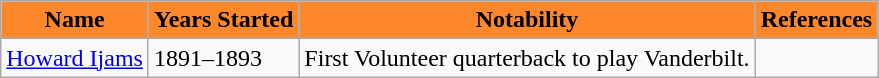<table class="wikitable sortable" style="text-align:left;">
<tr>
<th style="background:#FC882B;"><span>Name</span></th>
<th style="background:#FC882B;"><span>Years Started</span></th>
<th style="background:#FC882B;"><span>Notability</span></th>
<th style="background:#FC882B;"><span>References</span></th>
</tr>
<tr>
<td><a href='#'>Howard Ijams</a></td>
<td>1891–1893</td>
<td>First Volunteer quarterback to play Vanderbilt.</td>
<td></td>
</tr>
</table>
